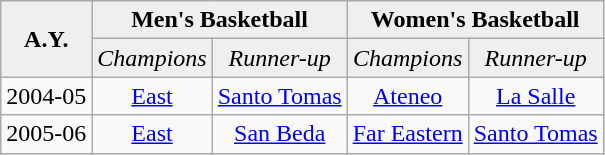<table class="wikitable" style="text-align: center">
<tr style="background:#efefef;">
<td rowspan=2><strong>A.Y.</strong></td>
<td colspan=2><strong>Men's Basketball</strong></td>
<td colspan=2><strong>Women's Basketball</strong></td>
</tr>
<tr style="background:#efefef;">
<td><em>Champions</em></td>
<td><em>Runner-up</em></td>
<td><em>Champions</em></td>
<td><em>Runner-up</em></td>
</tr>
<tr>
<td>2004-05</td>
<td><a href='#'>East</a></td>
<td><a href='#'>Santo Tomas</a></td>
<td><a href='#'>Ateneo</a></td>
<td><a href='#'>La Salle</a></td>
</tr>
<tr>
<td>2005-06</td>
<td><a href='#'>East</a></td>
<td><a href='#'>San Beda</a></td>
<td><a href='#'>Far Eastern</a></td>
<td><a href='#'>Santo Tomas</a></td>
</tr>
</table>
